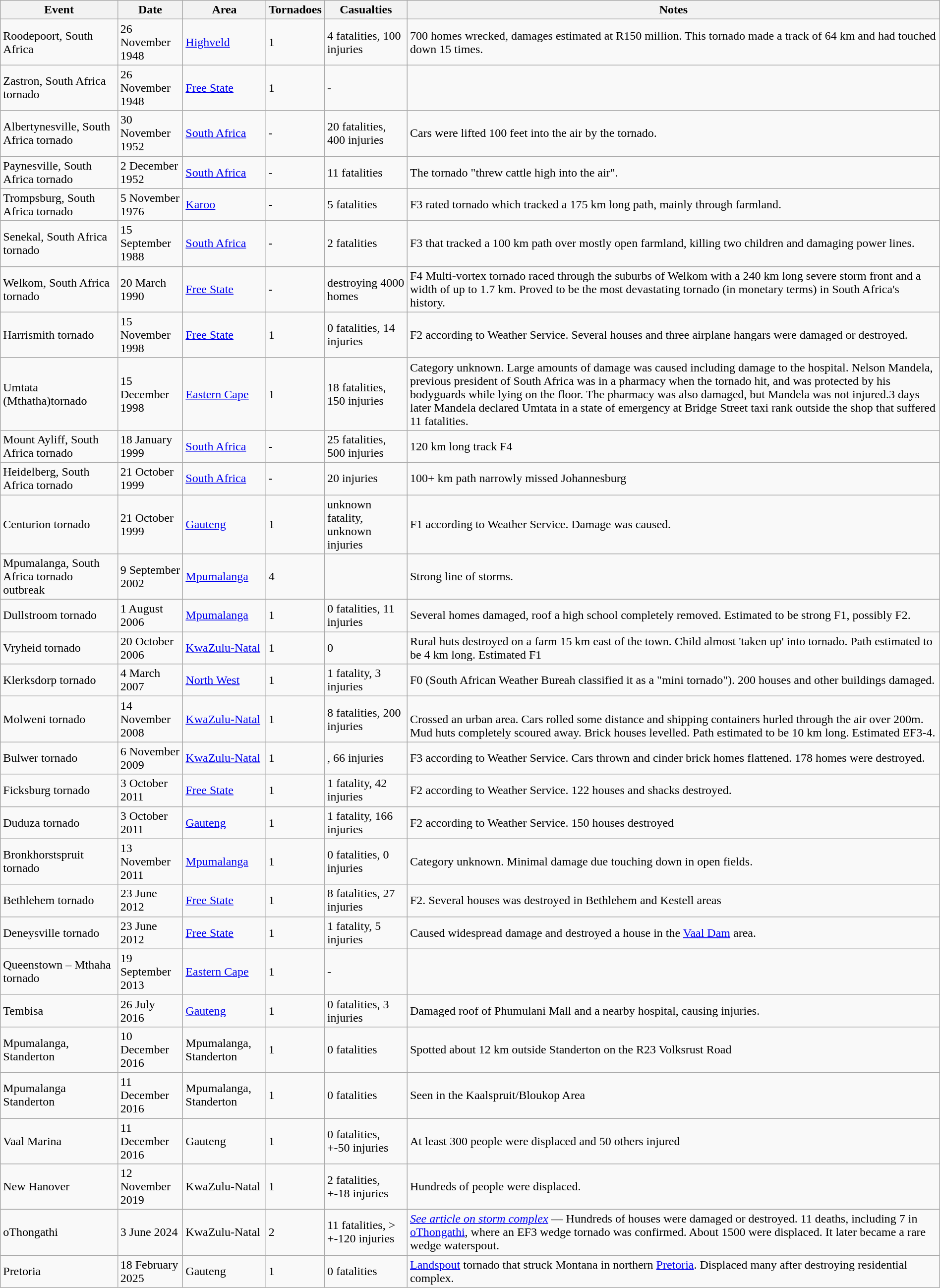<table class="wikitable" style="width:100%;">
<tr>
<th>Event</th>
<th>Date</th>
<th>Area</th>
<th>Tornadoes</th>
<th>Casualties</th>
<th>Notes</th>
</tr>
<tr>
<td>Roodepoort, South Africa</td>
<td>26 November 1948</td>
<td><a href='#'>Highveld</a></td>
<td>1</td>
<td>4 fatalities, 100 injuries</td>
<td>700 homes wrecked, damages estimated at R150 million. This tornado made a track of 64 km and had touched down 15 times.</td>
</tr>
<tr>
<td>Zastron, South Africa tornado</td>
<td>26 November 1948</td>
<td><a href='#'>Free State</a></td>
<td>1</td>
<td>-</td>
<td></td>
</tr>
<tr>
<td>Albertynesville, South Africa tornado</td>
<td>30 November 1952</td>
<td><a href='#'>South Africa</a></td>
<td>-</td>
<td>20 fatalities, 400 injuries</td>
<td>Cars were lifted 100 feet into the air by the tornado.</td>
</tr>
<tr>
<td>Paynesville, South Africa tornado</td>
<td>2 December 1952</td>
<td><a href='#'>South Africa</a></td>
<td>-</td>
<td>11 fatalities</td>
<td>The tornado "threw cattle high into the air".</td>
</tr>
<tr>
<td>Trompsburg, South Africa tornado</td>
<td>5 November 1976</td>
<td><a href='#'>Karoo</a></td>
<td>-</td>
<td>5 fatalities</td>
<td>F3 rated tornado which tracked a 175 km long path, mainly through farmland.</td>
</tr>
<tr>
<td>Senekal, South Africa tornado</td>
<td>15 September 1988</td>
<td><a href='#'>South Africa</a></td>
<td>-</td>
<td>2 fatalities</td>
<td>F3 that tracked a 100 km path over mostly open farmland, killing two children and damaging power lines.</td>
</tr>
<tr>
<td>Welkom, South Africa tornado</td>
<td>20 March 1990</td>
<td><a href='#'>Free State</a></td>
<td>-</td>
<td>destroying 4000 homes</td>
<td>F4 Multi-vortex tornado raced through the suburbs of Welkom with a 240 km long severe storm front and a width of up to 1.7 km. Proved to be the most devastating tornado (in monetary terms) in South Africa's history.</td>
</tr>
<tr>
<td>Harrismith tornado</td>
<td>15 November 1998</td>
<td><a href='#'>Free State</a></td>
<td>1</td>
<td>0 fatalities, 14 injuries</td>
<td>F2 according to Weather Service. Several houses and three airplane hangars were damaged or destroyed.</td>
</tr>
<tr>
<td>Umtata (Mthatha)tornado</td>
<td>15 December 1998</td>
<td><a href='#'>Eastern Cape</a></td>
<td>1</td>
<td>18 fatalities, 150 injuries</td>
<td>Category unknown. Large amounts of damage was caused including damage to the hospital.  Nelson Mandela, previous president of South Africa was in a pharmacy when the tornado hit, and was protected by his bodyguards while lying on the floor.  The pharmacy was also damaged, but Mandela was not injured.3 days later Mandela declared Umtata in a state of emergency at Bridge Street taxi rank outside the shop that suffered 11 fatalities.</td>
</tr>
<tr>
<td>Mount Ayliff, South Africa tornado</td>
<td>18 January 1999</td>
<td><a href='#'>South Africa</a></td>
<td>-</td>
<td>25 fatalities, 500 injuries</td>
<td>120 km long track F4</td>
</tr>
<tr>
<td>Heidelberg, South Africa tornado</td>
<td>21 October 1999</td>
<td><a href='#'>South Africa</a></td>
<td>-</td>
<td>20 injuries</td>
<td>100+ km path narrowly missed Johannesburg</td>
</tr>
<tr>
<td>Centurion tornado</td>
<td>21 October 1999</td>
<td><a href='#'>Gauteng</a></td>
<td>1</td>
<td>unknown fatality, unknown injuries</td>
<td>F1 according to Weather Service. Damage was caused.</td>
</tr>
<tr>
<td>Mpumalanga, South Africa tornado outbreak</td>
<td>9 September 2002</td>
<td><a href='#'>Mpumalanga</a></td>
<td>4</td>
<td></td>
<td>Strong line of storms. </td>
</tr>
<tr>
<td>Dullstroom tornado</td>
<td>1 August 2006</td>
<td><a href='#'>Mpumalanga</a></td>
<td>1</td>
<td>0 fatalities, 11 injuries</td>
<td>Several homes damaged, roof a high school completely removed. Estimated to be strong F1, possibly F2.</td>
</tr>
<tr>
<td>Vryheid tornado</td>
<td>20 October 2006</td>
<td><a href='#'>KwaZulu-Natal</a></td>
<td>1</td>
<td>0</td>
<td>Rural huts destroyed on a farm 15 km east of the town. Child almost 'taken up' into tornado. Path estimated to be 4 km long. Estimated F1</td>
</tr>
<tr>
<td>Klerksdorp tornado</td>
<td>4 March 2007</td>
<td><a href='#'>North West</a></td>
<td>1</td>
<td>1 fatality, 3 injuries</td>
<td>F0 (South African Weather Bureah classified it as a "mini tornado"). 200 houses and other buildings damaged.</td>
</tr>
<tr>
<td>Molweni tornado</td>
<td>14 November 2008</td>
<td><a href='#'>KwaZulu-Natal</a></td>
<td>1</td>
<td>8 fatalities, 200 injuries</td>
<td><br>Crossed an urban area. Cars rolled some distance and shipping containers hurled through the air over 200m. Mud huts completely scoured away. Brick houses levelled. Path estimated to be 10 km long. Estimated EF3-4.</td>
</tr>
<tr>
<td>Bulwer tornado</td>
<td>6 November 2009</td>
<td><a href='#'>KwaZulu-Natal</a></td>
<td>1</td>
<td>, 66 injuries</td>
<td>F3 according to Weather Service. Cars thrown and cinder brick homes flattened. 178 homes were destroyed.</td>
</tr>
<tr>
<td>Ficksburg tornado</td>
<td>3 October 2011</td>
<td><a href='#'>Free State</a></td>
<td>1</td>
<td>1 fatality, 42 injuries</td>
<td>F2 according to Weather Service. 122 houses and shacks destroyed.</td>
</tr>
<tr>
<td>Duduza tornado</td>
<td>3 October 2011</td>
<td><a href='#'>Gauteng</a></td>
<td>1</td>
<td>1 fatality, 166 injuries</td>
<td>F2 according to Weather Service. 150 houses destroyed</td>
</tr>
<tr>
<td>Bronkhorstspruit tornado</td>
<td>13 November 2011</td>
<td><a href='#'>Mpumalanga</a></td>
<td>1</td>
<td>0 fatalities, 0 injuries</td>
<td>Category unknown. Minimal damage due touching down in open fields.</td>
</tr>
<tr>
<td>Bethlehem tornado</td>
<td>23 June 2012</td>
<td><a href='#'>Free State</a></td>
<td>1</td>
<td>8 fatalities, 27 injuries</td>
<td>F2. Several houses was destroyed in Bethlehem and Kestell areas</td>
</tr>
<tr>
<td>Deneysville tornado</td>
<td>23 June 2012</td>
<td><a href='#'>Free State</a></td>
<td>1</td>
<td>1 fatality, 5 injuries</td>
<td>Caused widespread damage and destroyed a house in the <a href='#'>Vaal Dam</a> area.</td>
</tr>
<tr>
<td>Queenstown – Mthaha tornado</td>
<td>19 September 2013</td>
<td><a href='#'>Eastern Cape</a></td>
<td>1</td>
<td>-</td>
<td></td>
</tr>
<tr>
<td>Tembisa</td>
<td>26 July 2016</td>
<td><a href='#'>Gauteng</a></td>
<td>1</td>
<td>0 fatalities, 3 injuries</td>
<td>Damaged roof of Phumulani Mall and a nearby hospital, causing injuries.</td>
</tr>
<tr>
<td>Mpumalanga, Standerton</td>
<td>10 December 2016</td>
<td>Mpumalanga, Standerton</td>
<td>1</td>
<td>0 fatalities</td>
<td>Spotted about 12 km outside Standerton on the R23 Volksrust Road</td>
</tr>
<tr>
<td>Mpumalanga<br>Standerton</td>
<td>11 December 2016</td>
<td>Mpumalanga, Standerton</td>
<td>1</td>
<td>0 fatalities</td>
<td>Seen in the Kaalspruit/Bloukop Area</td>
</tr>
<tr>
<td>Vaal Marina</td>
<td>11 December 2016</td>
<td>Gauteng</td>
<td>1</td>
<td>0 fatalities, +-50 injuries</td>
<td>At least 300 people were displaced and 50 others injured</td>
</tr>
<tr>
<td>New Hanover</td>
<td>12 November 2019</td>
<td>KwaZulu-Natal</td>
<td>1</td>
<td>2 fatalities, +-18 injuries</td>
<td>Hundreds of people were displaced.</td>
</tr>
<tr>
<td>oThongathi</td>
<td>3 June 2024</td>
<td>KwaZulu-Natal</td>
<td>2</td>
<td>11 fatalities, > +-120 injuries</td>
<td><em><a href='#'>See article on storm complex</a></em> — Hundreds of houses were damaged or destroyed. 11 deaths, including 7 in <a href='#'>oThongathi</a>, where an EF3 wedge tornado was confirmed. About 1500 were displaced. It later became a rare wedge waterspout.</td>
</tr>
<tr>
<td>Pretoria</td>
<td>18 February 2025</td>
<td>Gauteng</td>
<td>1</td>
<td>0 fatalities</td>
<td><a href='#'>Landspout</a> tornado that struck Montana in northern <a href='#'>Pretoria</a>. Displaced many after destroying residential complex.</td>
</tr>
</table>
